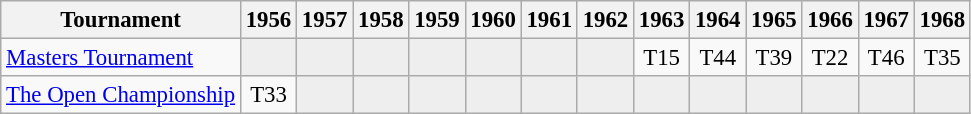<table class="wikitable" style="font-size:95%;text-align:center;">
<tr>
<th>Tournament</th>
<th>1956</th>
<th>1957</th>
<th>1958</th>
<th>1959</th>
<th>1960</th>
<th>1961</th>
<th>1962</th>
<th>1963</th>
<th>1964</th>
<th>1965</th>
<th>1966</th>
<th>1967</th>
<th>1968</th>
</tr>
<tr>
<td align=left><a href='#'>Masters Tournament</a></td>
<td style="background:#eeeeee;"></td>
<td style="background:#eeeeee;"></td>
<td style="background:#eeeeee;"></td>
<td style="background:#eeeeee;"></td>
<td style="background:#eeeeee;"></td>
<td style="background:#eeeeee;"></td>
<td style="background:#eeeeee;"></td>
<td>T15</td>
<td>T44</td>
<td>T39</td>
<td>T22</td>
<td>T46</td>
<td>T35</td>
</tr>
<tr>
<td align=left><a href='#'>The Open Championship</a></td>
<td>T33</td>
<td style="background:#eeeeee;"></td>
<td style="background:#eeeeee;"></td>
<td style="background:#eeeeee;"></td>
<td style="background:#eeeeee;"></td>
<td style="background:#eeeeee;"></td>
<td style="background:#eeeeee;"></td>
<td style="background:#eeeeee;"></td>
<td style="background:#eeeeee;"></td>
<td style="background:#eeeeee;"></td>
<td style="background:#eeeeee;"></td>
<td style="background:#eeeeee;"></td>
<td style="background:#eeeeee;"></td>
</tr>
</table>
